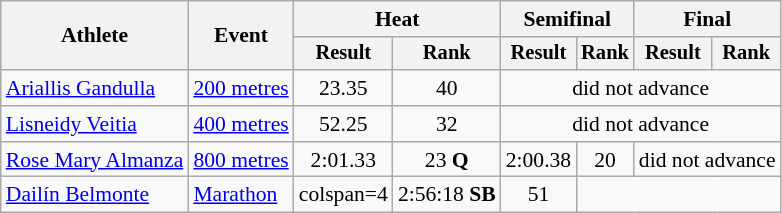<table class="wikitable" style="font-size:90%">
<tr>
<th rowspan="2">Athlete</th>
<th rowspan="2">Event</th>
<th colspan="2">Heat</th>
<th colspan="2">Semifinal</th>
<th colspan="2">Final</th>
</tr>
<tr style="font-size:95%">
<th>Result</th>
<th>Rank</th>
<th>Result</th>
<th>Rank</th>
<th>Result</th>
<th>Rank</th>
</tr>
<tr style=text-align:center>
<td style=text-align:left><a href='#'>Ariallis Gandulla</a></td>
<td style=text-align:left><a href='#'>200 metres</a></td>
<td>23.35</td>
<td>40</td>
<td colspan=4>did not advance</td>
</tr>
<tr style=text-align:center>
<td style=text-align:left><a href='#'>Lisneidy Veitia</a></td>
<td style=text-align:left><a href='#'>400 metres</a></td>
<td>52.25</td>
<td>32</td>
<td colspan=4>did not advance</td>
</tr>
<tr style=text-align:center>
<td style=text-align:left><a href='#'>Rose Mary Almanza</a></td>
<td style=text-align:left><a href='#'>800 metres</a></td>
<td>2:01.33</td>
<td>23 <strong>Q</strong></td>
<td>2:00.38</td>
<td>20</td>
<td colspan=2>did not advance</td>
</tr>
<tr style=text-align:center>
<td style=text-align:left><a href='#'>Dailín Belmonte</a></td>
<td style=text-align:left><a href='#'>Marathon</a></td>
<td>colspan=4 </td>
<td>2:56:18 <strong>SB</strong></td>
<td>51</td>
</tr>
</table>
